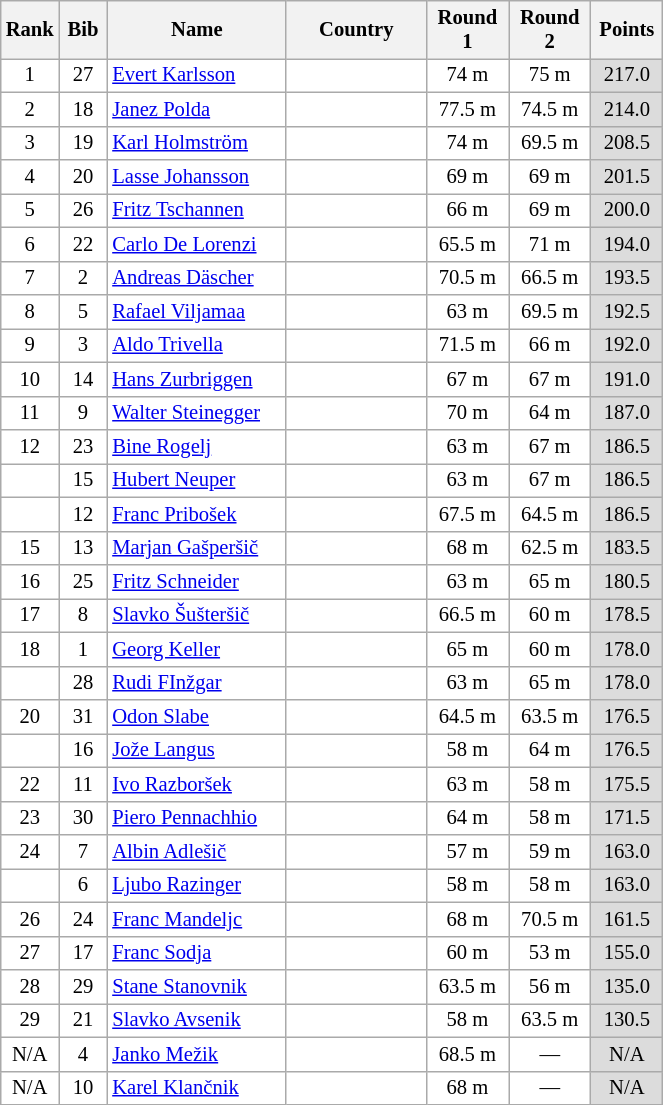<table class="wikitable sortable" style="background:#fff; font-size:86%; width:35%; line-height:16px; border:grey solid 1px; border-collapse:collapse;">
<tr>
<th width="30">Rank</th>
<th width="30">Bib</th>
<th width="150">Name</th>
<th width="115">Country</th>
<th width="55">Round 1</th>
<th width="55">Round 2</th>
<th width="45">Points</th>
</tr>
<tr>
<td align=center>1</td>
<td align=center>27</td>
<td><a href='#'>Evert Karlsson</a></td>
<td></td>
<td align=center>74 m</td>
<td align=center>75 m</td>
<td align=center bgcolor=#DCDCDC>217.0</td>
</tr>
<tr>
<td align=center>2</td>
<td align=center>18</td>
<td><a href='#'>Janez Polda</a></td>
<td></td>
<td align=center>77.5 m</td>
<td align=center>74.5 m</td>
<td align=center bgcolor=#DCDCDC>214.0</td>
</tr>
<tr>
<td align=center>3</td>
<td align=center>19</td>
<td><a href='#'>Karl Holmström</a></td>
<td></td>
<td align=center>74 m</td>
<td align=center>69.5 m</td>
<td align=center bgcolor=#DCDCDC>208.5</td>
</tr>
<tr>
<td align=center>4</td>
<td align=center>20</td>
<td><a href='#'>Lasse Johansson</a></td>
<td></td>
<td align=center>69 m</td>
<td align=center>69 m</td>
<td align=center bgcolor=#DCDCDC>201.5</td>
</tr>
<tr>
<td align=center>5</td>
<td align=center>26</td>
<td><a href='#'>Fritz Tschannen</a></td>
<td></td>
<td align=center>66 m</td>
<td align=center>69 m</td>
<td align=center bgcolor=#DCDCDC>200.0</td>
</tr>
<tr>
<td align=center>6</td>
<td align=center>22</td>
<td><a href='#'>Carlo De Lorenzi</a></td>
<td></td>
<td align=center>65.5 m</td>
<td align=center>71 m</td>
<td align=center bgcolor=#DCDCDC>194.0</td>
</tr>
<tr>
<td align=center>7</td>
<td align=center>2</td>
<td><a href='#'>Andreas Däscher</a></td>
<td></td>
<td align=center>70.5 m</td>
<td align=center>66.5 m</td>
<td align=center bgcolor=#DCDCDC>193.5</td>
</tr>
<tr>
<td align=center>8</td>
<td align=center>5</td>
<td><a href='#'>Rafael Viljamaa</a></td>
<td></td>
<td align=center>63 m</td>
<td align=center>69.5 m</td>
<td align=center bgcolor=#DCDCDC>192.5</td>
</tr>
<tr>
<td align=center>9</td>
<td align=center>3</td>
<td><a href='#'>Aldo Trivella</a></td>
<td></td>
<td align=center>71.5 m</td>
<td align=center>66 m</td>
<td align=center bgcolor=#DCDCDC>192.0</td>
</tr>
<tr>
<td align=center>10</td>
<td align=center>14</td>
<td><a href='#'>Hans Zurbriggen</a></td>
<td></td>
<td align=center>67 m</td>
<td align=center>67 m</td>
<td align=center bgcolor=#DCDCDC>191.0</td>
</tr>
<tr>
<td align=center>11</td>
<td align=center>9</td>
<td><a href='#'>Walter Steinegger</a></td>
<td></td>
<td align=center>70 m</td>
<td align=center>64 m</td>
<td align=center bgcolor=#DCDCDC>187.0</td>
</tr>
<tr>
<td align=center>12</td>
<td align=center>23</td>
<td><a href='#'>Bine Rogelj</a></td>
<td></td>
<td align=center>63 m</td>
<td align=center>67 m</td>
<td align=center bgcolor=#DCDCDC>186.5</td>
</tr>
<tr>
<td align=center></td>
<td align=center>15</td>
<td><a href='#'>Hubert Neuper</a></td>
<td></td>
<td align=center>63 m</td>
<td align=center>67 m</td>
<td align=center bgcolor=#DCDCDC>186.5</td>
</tr>
<tr>
<td align=center></td>
<td align=center>12</td>
<td><a href='#'>Franc Pribošek</a></td>
<td></td>
<td align=center>67.5 m</td>
<td align=center>64.5 m</td>
<td align=center bgcolor=#DCDCDC>186.5</td>
</tr>
<tr>
<td align=center>15</td>
<td align=center>13</td>
<td><a href='#'>Marjan Gašperšič</a></td>
<td></td>
<td align=center>68 m</td>
<td align=center>62.5 m</td>
<td align=center bgcolor=#DCDCDC>183.5</td>
</tr>
<tr>
<td align=center>16</td>
<td align=center>25</td>
<td><a href='#'>Fritz Schneider</a></td>
<td></td>
<td align=center>63 m</td>
<td align=center>65 m</td>
<td align=center bgcolor=#DCDCDC>180.5</td>
</tr>
<tr>
<td align=center>17</td>
<td align=center>8</td>
<td><a href='#'>Slavko Šušteršič</a></td>
<td></td>
<td align=center>66.5 m</td>
<td align=center>60 m</td>
<td align=center bgcolor=#DCDCDC>178.5</td>
</tr>
<tr>
<td align=center>18</td>
<td align=center>1</td>
<td><a href='#'>Georg Keller</a></td>
<td></td>
<td align=center>65 m</td>
<td align=center>60 m</td>
<td align=center bgcolor=#DCDCDC>178.0</td>
</tr>
<tr>
<td align=center></td>
<td align=center>28</td>
<td><a href='#'>Rudi FInžgar</a></td>
<td></td>
<td align=center>63 m</td>
<td align=center>65 m</td>
<td align=center bgcolor=#DCDCDC>178.0</td>
</tr>
<tr>
<td align=center>20</td>
<td align=center>31</td>
<td><a href='#'>Odon Slabe</a></td>
<td></td>
<td align=center>64.5 m</td>
<td align=center>63.5 m</td>
<td align=center bgcolor=#DCDCDC>176.5</td>
</tr>
<tr>
<td align=center></td>
<td align=center>16</td>
<td><a href='#'>Jože Langus</a></td>
<td></td>
<td align=center>58 m</td>
<td align=center>64 m</td>
<td align=center bgcolor=#DCDCDC>176.5</td>
</tr>
<tr>
<td align=center>22</td>
<td align=center>11</td>
<td><a href='#'>Ivo Razboršek</a></td>
<td></td>
<td align=center>63 m</td>
<td align=center>58 m</td>
<td align=center bgcolor=#DCDCDC>175.5</td>
</tr>
<tr>
<td align=center>23</td>
<td align=center>30</td>
<td><a href='#'>Piero Pennachhio</a></td>
<td></td>
<td align=center>64 m</td>
<td align=center>58 m</td>
<td align=center bgcolor=#DCDCDC>171.5</td>
</tr>
<tr>
<td align=center>24</td>
<td align=center>7</td>
<td><a href='#'>Albin Adlešič</a></td>
<td></td>
<td align=center>57 m</td>
<td align=center>59 m</td>
<td align=center bgcolor=#DCDCDC>163.0</td>
</tr>
<tr>
<td align=center></td>
<td align=center>6</td>
<td><a href='#'>Ljubo Razinger</a></td>
<td></td>
<td align=center>58 m</td>
<td align=center>58 m</td>
<td align=center bgcolor=#DCDCDC>163.0</td>
</tr>
<tr>
<td align=center>26</td>
<td align=center>24</td>
<td><a href='#'>Franc Mandeljc</a></td>
<td></td>
<td align=center>68 m</td>
<td align=center>70.5 m</td>
<td align=center bgcolor=#DCDCDC>161.5</td>
</tr>
<tr>
<td align=center>27</td>
<td align=center>17</td>
<td><a href='#'>Franc Sodja</a></td>
<td></td>
<td align=center>60 m</td>
<td align=center>53 m</td>
<td align=center bgcolor=#DCDCDC>155.0</td>
</tr>
<tr>
<td align=center>28</td>
<td align=center>29</td>
<td><a href='#'>Stane Stanovnik</a></td>
<td></td>
<td align=center>63.5 m</td>
<td align=center>56 m</td>
<td align=center bgcolor=#DCDCDC>135.0</td>
</tr>
<tr>
<td align=center>29</td>
<td align=center>21</td>
<td><a href='#'>Slavko Avsenik</a></td>
<td></td>
<td align=center>58 m</td>
<td align=center>63.5 m</td>
<td align=center bgcolor=#DCDCDC>130.5</td>
</tr>
<tr>
<td align=center>N/A</td>
<td align=center>4</td>
<td><a href='#'>Janko Mežik</a></td>
<td></td>
<td align=center>68.5 m</td>
<td align=center>—</td>
<td align=center bgcolor=#DCDCDC>N/A</td>
</tr>
<tr>
<td align=center>N/A</td>
<td align=center>10</td>
<td><a href='#'>Karel Klančnik</a></td>
<td></td>
<td align=center>68 m</td>
<td align=center>—</td>
<td align=center bgcolor=#DCDCDC>N/A</td>
</tr>
</table>
